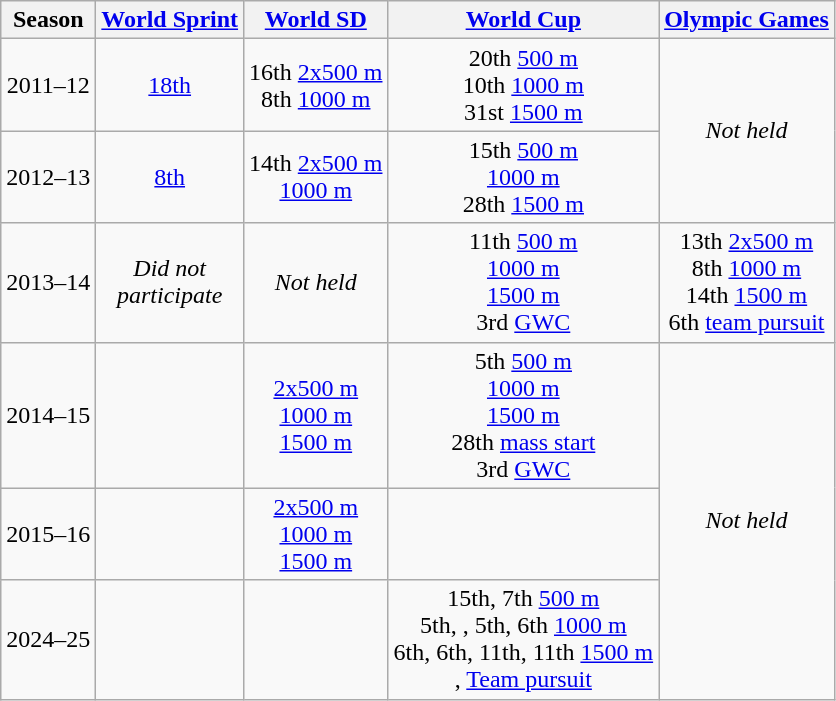<table class="wikitable" style="text-align:center;">
<tr>
<th>Season</th>
<th><a href='#'>World Sprint</a></th>
<th><a href='#'>World SD</a></th>
<th><a href='#'>World Cup</a></th>
<th><a href='#'>Olympic Games</a></th>
</tr>
<tr>
<td>2011–12</td>
<td><a href='#'>18th</a></td>
<td>16th <a href='#'>2x500 m</a><br>8th <a href='#'>1000 m</a></td>
<td>20th <a href='#'>500 m</a><br>10th <a href='#'>1000 m</a><br>31st <a href='#'>1500 m</a></td>
<td rowspan=2><em>Not held</em></td>
</tr>
<tr>
<td>2012–13</td>
<td><a href='#'>8th</a></td>
<td>14th <a href='#'>2x500 m</a><br> <a href='#'>1000 m</a></td>
<td>15th <a href='#'>500 m</a><br> <a href='#'>1000 m</a><br>28th <a href='#'>1500 m</a></td>
</tr>
<tr>
<td>2013–14</td>
<td><em>Did not<br>participate</em></td>
<td><em>Not held</em></td>
<td>11th <a href='#'>500 m</a><br> <a href='#'>1000 m</a><br> <a href='#'>1500 m</a><br>3rd <a href='#'>GWC</a></td>
<td>13th <a href='#'>2x500 m</a><br>8th <a href='#'>1000 m</a><br>14th <a href='#'>1500 m</a><br>6th <a href='#'>team pursuit</a></td>
</tr>
<tr>
<td>2014–15</td>
<td></td>
<td> <a href='#'>2x500 m</a><br> <a href='#'>1000 m</a><br> <a href='#'>1500 m</a></td>
<td>5th <a href='#'>500 m</a><br> <a href='#'>1000 m</a><br> <a href='#'>1500 m</a><br>28th <a href='#'>mass start</a><br>3rd <a href='#'>GWC</a></td>
<td rowspan=3><em>Not held</em></td>
</tr>
<tr>
<td>2015–16</td>
<td></td>
<td> <a href='#'>2x500 m</a><br> <a href='#'>1000 m</a><br> <a href='#'>1500 m</a></td>
<td></td>
</tr>
<tr>
<td>2024–25</td>
<td></td>
<td></td>
<td>15th, 7th <a href='#'>500 m</a><br>5th, , 5th, 6th <a href='#'>1000 m</a><br>6th, 6th, 11th, 11th <a href='#'>1500 m</a><br>,  <a href='#'>Team pursuit</a></td>
</tr>
</table>
